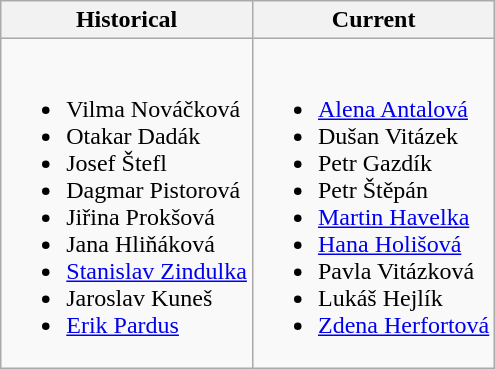<table class="wikitable">
<tr>
<th>Historical</th>
<th>Current</th>
</tr>
<tr>
<td><br><ul><li>Vilma Nováčková</li><li>Otakar Dadák</li><li>Josef Štefl</li><li>Dagmar Pistorová</li><li>Jiřina Prokšová</li><li>Jana Hliňáková</li><li><a href='#'>Stanislav Zindulka</a></li><li>Jaroslav Kuneš</li><li><a href='#'>Erik Pardus</a></li></ul></td>
<td><br><ul><li><a href='#'>Alena Antalová</a></li><li>Dušan Vitázek</li><li>Petr Gazdík</li><li>Petr Štěpán</li><li><a href='#'>Martin Havelka</a></li><li><a href='#'>Hana Holišová</a></li><li>Pavla Vitázková</li><li>Lukáš Hejlík</li><li><a href='#'>Zdena Herfortová</a></li></ul></td>
</tr>
</table>
